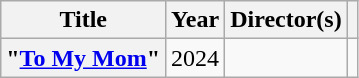<table class="wikitable plainrowheaders" style="text-align:center;">
<tr>
<th scope="col">Title</th>
<th scope="col">Year</th>
<th scope="col">Director(s)</th>
<th scope="col"></th>
</tr>
<tr>
<th scope="row">"<a href='#'>To My Mom</a>"</th>
<td>2024</td>
<td></td>
<td></td>
</tr>
</table>
